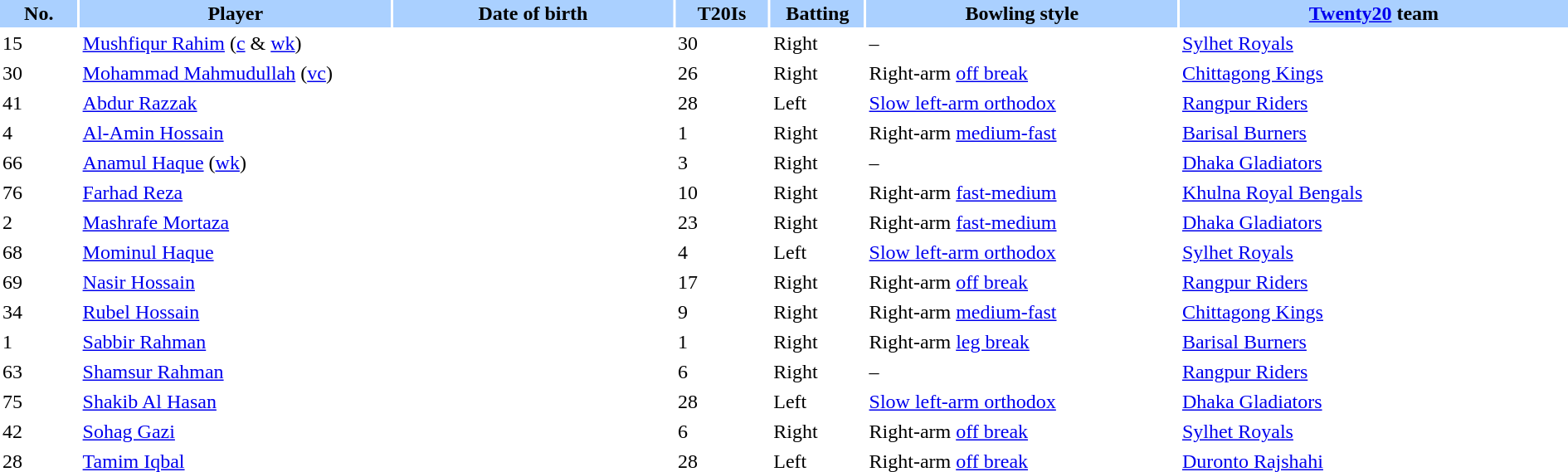<table border="0" cellspacing="2" cellpadding="2" style="width:100%;">
<tr style="background:#aad0ff;">
<th scope="col" width="5%">No.</th>
<th scope="col" width="20%">Player</th>
<th scope="col" width="18%">Date of birth</th>
<th scope="col" width="6%">T20Is</th>
<th scope="col" width="6%">Batting</th>
<th scope="col" width="20%">Bowling style</th>
<th scope="col" width="25%"><a href='#'>Twenty20</a> team</th>
</tr>
<tr>
<td>15</td>
<td><a href='#'>Mushfiqur Rahim</a> (<a href='#'>c</a> & <a href='#'>wk</a>)</td>
<td></td>
<td>30</td>
<td>Right</td>
<td>–</td>
<td> <a href='#'>Sylhet Royals</a></td>
</tr>
<tr>
<td>30</td>
<td><a href='#'>Mohammad Mahmudullah</a> (<a href='#'>vc</a>)</td>
<td></td>
<td>26</td>
<td>Right</td>
<td>Right-arm <a href='#'>off break</a></td>
<td> <a href='#'>Chittagong Kings</a></td>
</tr>
<tr>
<td>41</td>
<td><a href='#'>Abdur Razzak</a></td>
<td></td>
<td>28</td>
<td>Left</td>
<td><a href='#'>Slow left-arm orthodox</a></td>
<td> <a href='#'>Rangpur Riders</a></td>
</tr>
<tr>
<td>4</td>
<td><a href='#'>Al-Amin Hossain</a></td>
<td></td>
<td>1</td>
<td>Right</td>
<td>Right-arm <a href='#'>medium-fast</a></td>
<td> <a href='#'>Barisal Burners</a></td>
</tr>
<tr>
<td>66</td>
<td><a href='#'>Anamul Haque</a> (<a href='#'>wk</a>)</td>
<td></td>
<td>3</td>
<td>Right</td>
<td>–</td>
<td> <a href='#'>Dhaka Gladiators</a></td>
</tr>
<tr>
<td>76</td>
<td><a href='#'>Farhad Reza</a></td>
<td></td>
<td>10</td>
<td>Right</td>
<td>Right-arm <a href='#'>fast-medium</a></td>
<td> <a href='#'>Khulna Royal Bengals</a></td>
</tr>
<tr>
<td>2</td>
<td><a href='#'>Mashrafe Mortaza</a></td>
<td></td>
<td>23</td>
<td>Right</td>
<td>Right-arm <a href='#'>fast-medium</a></td>
<td> <a href='#'>Dhaka Gladiators</a></td>
</tr>
<tr>
<td>68</td>
<td><a href='#'>Mominul Haque</a></td>
<td></td>
<td>4</td>
<td>Left</td>
<td><a href='#'>Slow left-arm orthodox</a></td>
<td> <a href='#'>Sylhet Royals</a></td>
</tr>
<tr>
<td>69</td>
<td><a href='#'>Nasir Hossain</a></td>
<td></td>
<td>17</td>
<td>Right</td>
<td>Right-arm <a href='#'>off break</a></td>
<td> <a href='#'>Rangpur Riders</a></td>
</tr>
<tr>
<td>34</td>
<td><a href='#'>Rubel Hossain</a></td>
<td></td>
<td>9</td>
<td>Right</td>
<td>Right-arm <a href='#'>medium-fast</a></td>
<td> <a href='#'>Chittagong Kings</a></td>
</tr>
<tr>
<td>1</td>
<td><a href='#'>Sabbir Rahman</a></td>
<td></td>
<td>1</td>
<td>Right</td>
<td>Right-arm <a href='#'>leg break</a></td>
<td> <a href='#'>Barisal Burners</a></td>
</tr>
<tr>
<td>63</td>
<td><a href='#'>Shamsur Rahman</a></td>
<td></td>
<td>6</td>
<td>Right</td>
<td>–</td>
<td> <a href='#'>Rangpur Riders</a></td>
</tr>
<tr>
<td>75</td>
<td><a href='#'>Shakib Al Hasan</a></td>
<td></td>
<td>28</td>
<td>Left</td>
<td><a href='#'>Slow left-arm orthodox</a></td>
<td> <a href='#'>Dhaka Gladiators</a></td>
</tr>
<tr>
<td>42</td>
<td><a href='#'>Sohag Gazi</a></td>
<td></td>
<td>6</td>
<td>Right</td>
<td>Right-arm <a href='#'>off break</a></td>
<td> <a href='#'>Sylhet Royals</a></td>
</tr>
<tr>
<td>28</td>
<td><a href='#'>Tamim Iqbal</a></td>
<td></td>
<td>28</td>
<td>Left</td>
<td>Right-arm <a href='#'>off break</a></td>
<td> <a href='#'>Duronto Rajshahi</a></td>
</tr>
</table>
